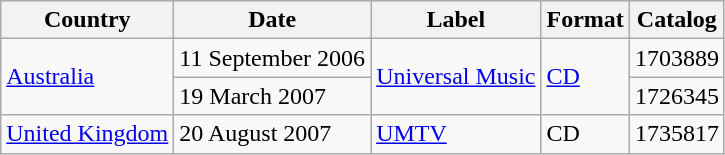<table class="wikitable">
<tr>
<th>Country</th>
<th>Date</th>
<th>Label</th>
<th>Format</th>
<th>Catalog</th>
</tr>
<tr>
<td align="left" rowspan="2"><a href='#'>Australia</a></td>
<td>11 September 2006</td>
<td align="left" rowspan="2"><a href='#'>Universal Music</a></td>
<td align="left" rowspan="2"><a href='#'>CD</a></td>
<td>1703889</td>
</tr>
<tr>
<td>19 March 2007</td>
<td>1726345</td>
</tr>
<tr>
<td><a href='#'>United Kingdom</a></td>
<td>20 August 2007</td>
<td><a href='#'>UMTV</a></td>
<td>CD</td>
<td>1735817</td>
</tr>
</table>
